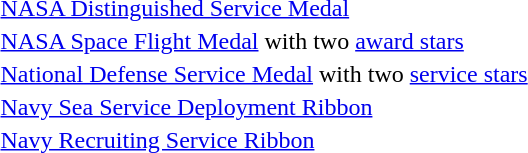<table>
<tr>
<td></td>
<td><a href='#'>NASA Distinguished Service Medal</a></td>
</tr>
<tr>
<td></td>
<td><a href='#'>NASA Space Flight Medal</a> with two <a href='#'>award stars</a></td>
</tr>
<tr>
<td></td>
<td><a href='#'>National Defense Service Medal</a> with two <a href='#'>service stars</a></td>
</tr>
<tr>
<td></td>
<td><a href='#'>Navy Sea Service Deployment Ribbon</a></td>
</tr>
<tr>
<td></td>
<td><a href='#'>Navy Recruiting Service Ribbon</a></td>
</tr>
</table>
